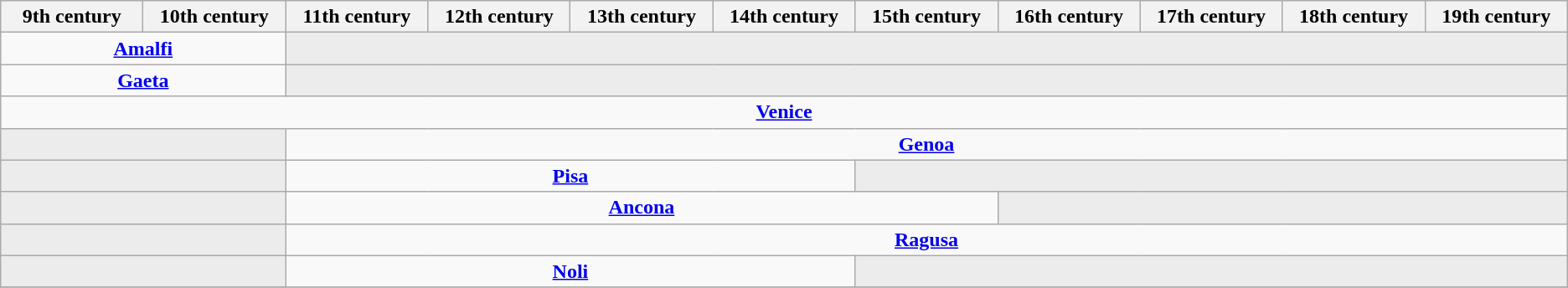<table class="wikitable">
<tr>
<th style=width:120px;">9th century</th>
<th style=width:120px;">10th century</th>
<th style=width:120px;">11th century</th>
<th style=width:120px;">12th century</th>
<th style=width:120px;">13th century</th>
<th style=width:120px;">14th century</th>
<th style=width:120px;">15th century</th>
<th style=width:120px;">16th century</th>
<th style=width:120px;">17th century</th>
<th style=width:120px;">18th century</th>
<th style=width:120px;">19th century</th>
</tr>
<tr>
<td colspan="2" style="text-align:center;"> <strong><a href='#'>Amalfi</a></strong></td>
<td colspan="9" style="background-color:#ececec"></td>
</tr>
<tr>
<td colspan="2" style="text-align:center;"> <strong><a href='#'>Gaeta</a></strong></td>
<td colspan="9" style="background-color:#ececec"></td>
</tr>
<tr>
<td colspan="11" style="text-align:center;"> <strong><a href='#'>Venice</a></strong></td>
</tr>
<tr>
<td colspan="2" style="background-color:#ececec"></td>
<td colspan="9" style="text-align:center;"> <strong><a href='#'>Genoa</a></strong></td>
</tr>
<tr>
<td colspan="2" style="background-color:#ececec"></td>
<td colspan="4" style="text-align:center;"> <strong><a href='#'>Pisa</a></strong></td>
<td colspan="5" style="background-color:#ececec"></td>
</tr>
<tr>
<td colspan="2" style="background-color:#ececec"></td>
<td colspan="5" style="text-align:center;"> <strong><a href='#'>Ancona</a></strong></td>
<td colspan="4" style="background-color:#ececec"></td>
</tr>
<tr>
<td colspan="2" style="background-color:#ececec"></td>
<td colspan="9" style="text-align:center;"> <strong><a href='#'>Ragusa</a></strong></td>
</tr>
<tr>
<td colspan="2" style="background-color:#ececec"></td>
<td colspan="4" style="text-align:center;"> <strong><a href='#'>Noli</a></strong></td>
<td colspan="5" style="background-color:#ececec"></td>
</tr>
<tr>
</tr>
</table>
